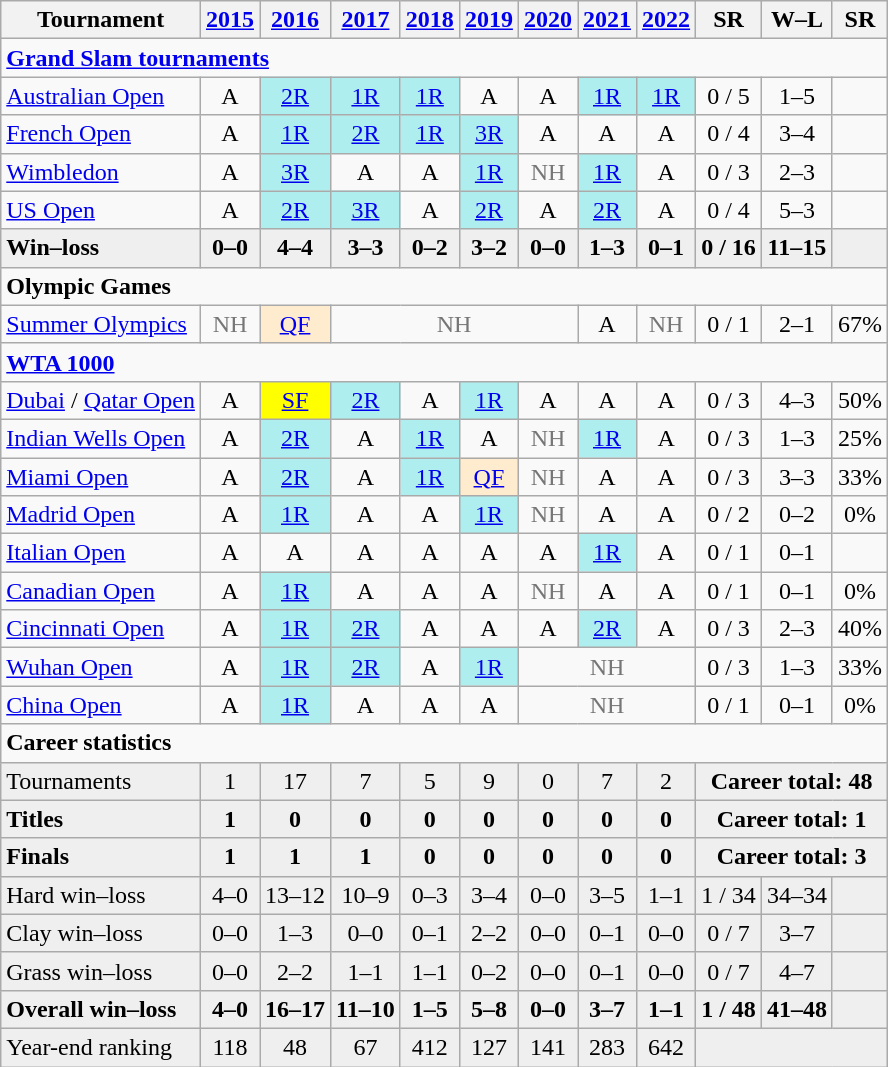<table class=wikitable style=text-align:center>
<tr>
<th>Tournament</th>
<th><a href='#'>2015</a></th>
<th><a href='#'>2016</a></th>
<th><a href='#'>2017</a></th>
<th><a href='#'>2018</a></th>
<th><a href='#'>2019</a></th>
<th><a href='#'>2020</a></th>
<th><a href='#'>2021</a></th>
<th><a href='#'>2022</a></th>
<th>SR</th>
<th>W–L</th>
<th>SR</th>
</tr>
<tr>
<td colspan="12" align="left"><a href='#'><strong>Grand Slam tournaments</strong></a></td>
</tr>
<tr>
<td align=left><a href='#'>Australian Open</a></td>
<td>A</td>
<td bgcolor=afeeee><a href='#'>2R</a></td>
<td bgcolor=afeeee><a href='#'>1R</a></td>
<td bgcolor=afeeee><a href='#'>1R</a></td>
<td>A</td>
<td>A</td>
<td bgcolor=afeeee><a href='#'>1R</a></td>
<td bgcolor=afeeee><a href='#'>1R</a></td>
<td>0 / 5</td>
<td>1–5</td>
<td></td>
</tr>
<tr>
<td align=left><a href='#'>French Open</a></td>
<td>A</td>
<td bgcolor=afeeee><a href='#'>1R</a></td>
<td bgcolor=afeeee><a href='#'>2R</a></td>
<td bgcolor=afeeee><a href='#'>1R</a></td>
<td bgcolor=afeeee><a href='#'>3R</a></td>
<td>A</td>
<td>A</td>
<td>A</td>
<td>0 / 4</td>
<td>3–4</td>
<td></td>
</tr>
<tr>
<td align=left><a href='#'>Wimbledon</a></td>
<td>A</td>
<td bgcolor=afeeee><a href='#'>3R</a></td>
<td>A</td>
<td>A</td>
<td bgcolor=afeeee><a href='#'>1R</a></td>
<td style=color:#767676>NH</td>
<td bgcolor=afeeee><a href='#'>1R</a></td>
<td>A</td>
<td>0 / 3</td>
<td>2–3</td>
<td></td>
</tr>
<tr>
<td align=left><a href='#'>US Open</a></td>
<td>A</td>
<td bgcolor=afeeee><a href='#'>2R</a></td>
<td bgcolor=afeeee><a href='#'>3R</a></td>
<td>A</td>
<td bgcolor=afeeee><a href='#'>2R</a></td>
<td>A</td>
<td bgcolor=afeeee><a href='#'>2R</a></td>
<td>A</td>
<td>0 / 4</td>
<td>5–3</td>
<td></td>
</tr>
<tr style=font-weight:bold;background:#efefef>
<td style=text-align:left>Win–loss</td>
<td>0–0</td>
<td>4–4</td>
<td>3–3</td>
<td>0–2</td>
<td>3–2</td>
<td>0–0</td>
<td>1–3</td>
<td>0–1</td>
<td>0 / 16</td>
<td>11–15</td>
<td></td>
</tr>
<tr>
<td colspan="12" align="left"><strong>Olympic Games</strong></td>
</tr>
<tr>
<td align=left><a href='#'>Summer Olympics</a></td>
<td style=color:#767676>NH</td>
<td bgcolor=ffebcd><a href='#'>QF</a></td>
<td colspan=4 style=color:#767676>NH</td>
<td>A</td>
<td style=color:#767676>NH</td>
<td>0 / 1</td>
<td>2–1</td>
<td>67%</td>
</tr>
<tr>
<td colspan="12" align="left"><a href='#'><strong>WTA 1000</strong></a></td>
</tr>
<tr>
<td align=left><a href='#'>Dubai</a> / <a href='#'>Qatar Open</a></td>
<td>A</td>
<td bgcolor=yellow><a href='#'>SF</a></td>
<td bgcolor=afeeee><a href='#'>2R</a></td>
<td>A</td>
<td bgcolor=afeeee><a href='#'>1R</a></td>
<td>A</td>
<td>A</td>
<td>A</td>
<td>0 / 3</td>
<td>4–3</td>
<td>50%</td>
</tr>
<tr>
<td align=left><a href='#'>Indian Wells Open</a></td>
<td>A</td>
<td bgcolor=afeeee><a href='#'>2R</a></td>
<td>A</td>
<td bgcolor=afeeee><a href='#'>1R</a></td>
<td>A</td>
<td style="color:#767676">NH</td>
<td bgcolor=afeeee><a href='#'>1R</a></td>
<td>A</td>
<td>0 / 3</td>
<td>1–3</td>
<td>25%</td>
</tr>
<tr>
<td align=left><a href='#'>Miami Open</a></td>
<td>A</td>
<td bgcolor=afeeee><a href='#'>2R</a></td>
<td>A</td>
<td bgcolor=afeeee><a href='#'>1R</a></td>
<td bgcolor=ffebcd><a href='#'>QF</a></td>
<td style=color:#767676>NH</td>
<td>A</td>
<td>A</td>
<td>0 / 3</td>
<td>3–3</td>
<td>33%</td>
</tr>
<tr>
<td align=left><a href='#'>Madrid Open</a></td>
<td>A</td>
<td bgcolor=afeeee><a href='#'>1R</a></td>
<td>A</td>
<td>A</td>
<td bgcolor=afeeee><a href='#'>1R</a></td>
<td style=color:#767676>NH</td>
<td>A</td>
<td>A</td>
<td>0 / 2</td>
<td>0–2</td>
<td>0%</td>
</tr>
<tr>
<td align=left><a href='#'>Italian Open</a></td>
<td>A</td>
<td>A</td>
<td>A</td>
<td>A</td>
<td>A</td>
<td>A</td>
<td bgcolor=afeeee><a href='#'>1R</a></td>
<td>A</td>
<td>0 / 1</td>
<td>0–1</td>
<td></td>
</tr>
<tr>
<td align=left><a href='#'>Canadian Open</a></td>
<td>A</td>
<td bgcolor=afeeee><a href='#'>1R</a></td>
<td>A</td>
<td>A</td>
<td>A</td>
<td style=color:#767676>NH</td>
<td>A</td>
<td>A</td>
<td>0 / 1</td>
<td>0–1</td>
<td>0%</td>
</tr>
<tr>
<td align=left><a href='#'>Cincinnati Open</a></td>
<td>A</td>
<td bgcolor=afeeee><a href='#'>1R</a></td>
<td bgcolor=afeeee><a href='#'>2R</a></td>
<td>A</td>
<td>A</td>
<td>A</td>
<td bgcolor=afeeee><a href='#'>2R</a></td>
<td>A</td>
<td>0 / 3</td>
<td>2–3</td>
<td>40%</td>
</tr>
<tr>
<td align=left><a href='#'>Wuhan Open</a></td>
<td>A</td>
<td bgcolor=afeeee><a href='#'>1R</a></td>
<td bgcolor=afeeee><a href='#'>2R</a></td>
<td>A</td>
<td bgcolor=afeeee><a href='#'>1R</a></td>
<td colspan="3" style="color:#767676">NH</td>
<td>0 / 3</td>
<td>1–3</td>
<td>33%</td>
</tr>
<tr>
<td align=left><a href='#'>China Open</a></td>
<td>A</td>
<td bgcolor=afeeee><a href='#'>1R</a></td>
<td>A</td>
<td>A</td>
<td>A</td>
<td colspan="3" style="color:#767676">NH</td>
<td>0 / 1</td>
<td>0–1</td>
<td>0%<br></td>
</tr>
<tr>
<td colspan="12" align="left"><strong>Career statistics</strong></td>
</tr>
<tr style=background:#efefef>
<td style=text-align:left>Tournaments</td>
<td>1</td>
<td>17</td>
<td>7</td>
<td>5</td>
<td>9</td>
<td>0</td>
<td>7</td>
<td>2</td>
<td colspan=3><strong>Career total: 48</strong></td>
</tr>
<tr style=font-weight:bold;background:#efefef>
<td style=text-align:left>Titles</td>
<td>1</td>
<td>0</td>
<td>0</td>
<td>0</td>
<td>0</td>
<td>0</td>
<td>0</td>
<td>0</td>
<td colspan=3>Career total: 1</td>
</tr>
<tr style=font-weight:bold;background:#efefef>
<td style=text-align:left>Finals</td>
<td>1</td>
<td>1</td>
<td>1</td>
<td>0</td>
<td>0</td>
<td>0</td>
<td>0</td>
<td>0</td>
<td colspan=3>Career total: 3</td>
</tr>
<tr style=background:#efefef>
<td align=left>Hard win–loss</td>
<td>4–0</td>
<td>13–12</td>
<td>10–9</td>
<td>0–3</td>
<td>3–4</td>
<td>0–0</td>
<td>3–5</td>
<td>1–1</td>
<td>1 / 34</td>
<td>34–34</td>
<td></td>
</tr>
<tr style=background:#efefef>
<td align=left>Clay win–loss</td>
<td>0–0</td>
<td>1–3</td>
<td>0–0</td>
<td>0–1</td>
<td>2–2</td>
<td>0–0</td>
<td>0–1</td>
<td>0–0</td>
<td>0 / 7</td>
<td>3–7</td>
<td></td>
</tr>
<tr style=background:#efefef>
<td align=left>Grass win–loss</td>
<td>0–0</td>
<td>2–2</td>
<td>1–1</td>
<td>1–1</td>
<td>0–2</td>
<td>0–0</td>
<td>0–1</td>
<td>0–0</td>
<td>0 / 7</td>
<td>4–7</td>
<td></td>
</tr>
<tr style=font-weight:bold;background:#efefef>
<td style=text-align:left>Overall win–loss</td>
<td>4–0</td>
<td>16–17</td>
<td>11–10</td>
<td>1–5</td>
<td>5–8</td>
<td>0–0</td>
<td>3–7</td>
<td>1–1</td>
<td>1 / 48</td>
<td>41–48</td>
<td></td>
</tr>
<tr style=background:#efefef>
<td align=left>Year-end ranking</td>
<td>118</td>
<td>48</td>
<td>67</td>
<td>412</td>
<td>127</td>
<td>141</td>
<td>283</td>
<td>642</td>
<td colspan=3></td>
</tr>
</table>
